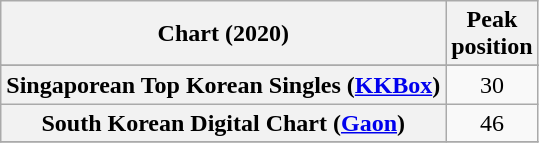<table class="wikitable sortable plainrowheaders" style="text-align:center">
<tr>
<th scope="col">Chart (2020)</th>
<th scope="col">Peak<br>position</th>
</tr>
<tr>
</tr>
<tr>
<th scope="row">Singaporean Top Korean Singles (<a href='#'>KKBox</a>)</th>
<td>30</td>
</tr>
<tr>
<th scope="row">South Korean Digital Chart (<a href='#'>Gaon</a>)</th>
<td>46</td>
</tr>
<tr>
</tr>
</table>
